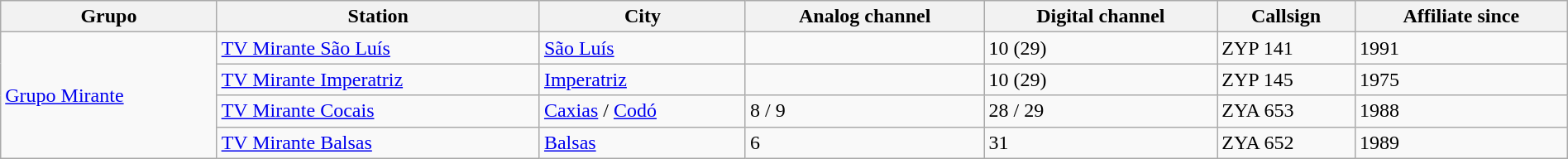<table class = "wikitable" style = "width: 100%">
<tr>
<th>Grupo</th>
<th>Station</th>
<th>City</th>
<th>Analog channel</th>
<th>Digital channel</th>
<th>Callsign</th>
<th>Affiliate since</th>
</tr>
<tr>
<td rowspan="4"><a href='#'>Grupo Mirante</a></td>
<td><a href='#'>TV Mirante São Luís</a></td>
<td><a href='#'>São Luís</a></td>
<td></td>
<td>10 (29)</td>
<td>ZYP 141</td>
<td>1991</td>
</tr>
<tr>
<td><a href='#'>TV Mirante Imperatriz</a></td>
<td><a href='#'>Imperatriz</a></td>
<td></td>
<td>10 (29)</td>
<td>ZYP 145</td>
<td>1975</td>
</tr>
<tr>
<td><a href='#'>TV Mirante Cocais</a></td>
<td><a href='#'>Caxias</a> / <a href='#'>Codó</a></td>
<td>8 / 9</td>
<td>28 / 29</td>
<td>ZYA 653</td>
<td>1988</td>
</tr>
<tr>
<td><a href='#'>TV Mirante Balsas</a></td>
<td><a href='#'>Balsas</a></td>
<td>6</td>
<td>31</td>
<td>ZYA 652</td>
<td>1989</td>
</tr>
</table>
